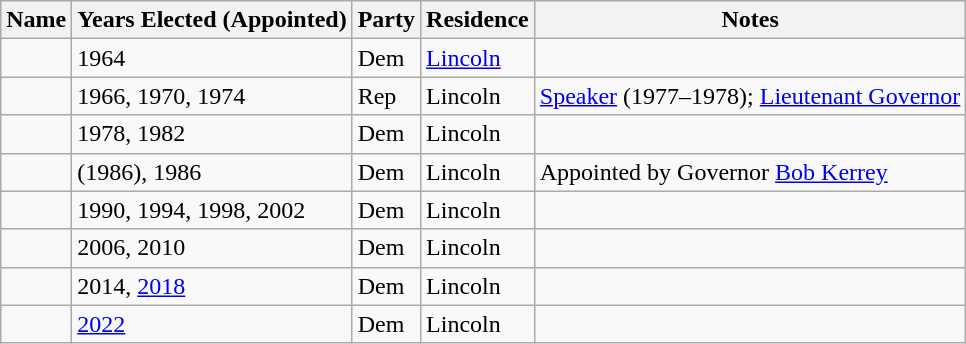<table class="wikitable sortable">
<tr>
<th>Name</th>
<th>Years Elected (Appointed)</th>
<th>Party</th>
<th>Residence</th>
<th>Notes</th>
</tr>
<tr>
<td></td>
<td>1964</td>
<td>Dem</td>
<td><a href='#'>Lincoln</a></td>
<td></td>
</tr>
<tr>
<td></td>
<td>1966, 1970, 1974</td>
<td>Rep</td>
<td>Lincoln</td>
<td><a href='#'>Speaker</a> (1977–1978); <a href='#'>Lieutenant Governor</a></td>
</tr>
<tr>
<td></td>
<td>1978, 1982</td>
<td>Dem</td>
<td>Lincoln</td>
<td></td>
</tr>
<tr>
<td></td>
<td>(1986), 1986</td>
<td>Dem</td>
<td>Lincoln</td>
<td>Appointed by Governor <a href='#'>Bob Kerrey</a></td>
</tr>
<tr>
<td></td>
<td>1990, 1994, 1998, 2002</td>
<td>Dem</td>
<td>Lincoln</td>
<td></td>
</tr>
<tr>
<td></td>
<td>2006, 2010</td>
<td>Dem</td>
<td>Lincoln</td>
<td></td>
</tr>
<tr>
<td></td>
<td>2014, <a href='#'>2018</a></td>
<td>Dem</td>
<td>Lincoln</td>
<td></td>
</tr>
<tr>
<td></td>
<td><a href='#'>2022</a></td>
<td>Dem</td>
<td>Lincoln</td>
<td></td>
</tr>
</table>
